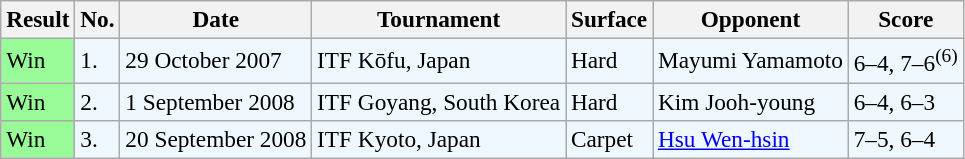<table class="sortable wikitable" style=font-size:97%>
<tr>
<th>Result</th>
<th>No.</th>
<th>Date</th>
<th>Tournament</th>
<th>Surface</th>
<th>Opponent</th>
<th class="unsortable">Score</th>
</tr>
<tr style="background:#f0f8ff;">
<td style="background:#98fb98;">Win</td>
<td>1.</td>
<td>29 October 2007</td>
<td>ITF Kōfu, Japan</td>
<td>Hard</td>
<td> Mayumi Yamamoto</td>
<td>6–4, 7–6<sup>(6)</sup></td>
</tr>
<tr style="background:#f0f8ff;">
<td style="background:#98fb98;">Win</td>
<td>2.</td>
<td>1 September 2008</td>
<td>ITF Goyang, South Korea</td>
<td>Hard</td>
<td> Kim Jooh-young</td>
<td>6–4, 6–3</td>
</tr>
<tr style="background:#f0f8ff;">
<td style="background:#98fb98;">Win</td>
<td>3.</td>
<td>20 September 2008</td>
<td>ITF Kyoto, Japan</td>
<td>Carpet</td>
<td> <a href='#'>Hsu Wen-hsin</a></td>
<td>7–5, 6–4</td>
</tr>
</table>
